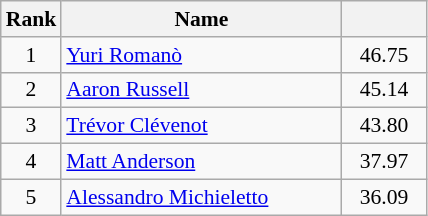<table class="wikitable" style="text-align:center; font-size:90%">
<tr>
<th width=30>Rank</th>
<th width=180>Name</th>
<th width=50></th>
</tr>
<tr>
<td>1</td>
<td style="text-align:left"> <a href='#'>Yuri Romanò</a></td>
<td>46.75</td>
</tr>
<tr>
<td>2</td>
<td style="text-align:left"> <a href='#'>Aaron Russell</a></td>
<td>45.14</td>
</tr>
<tr>
<td>3</td>
<td style="text-align:left"> <a href='#'>Trévor Clévenot</a></td>
<td>43.80</td>
</tr>
<tr>
<td>4</td>
<td style="text-align:left"> <a href='#'>Matt Anderson</a></td>
<td>37.97</td>
</tr>
<tr>
<td>5</td>
<td style="text-align:left"> <a href='#'>Alessandro Michieletto</a></td>
<td>36.09</td>
</tr>
</table>
